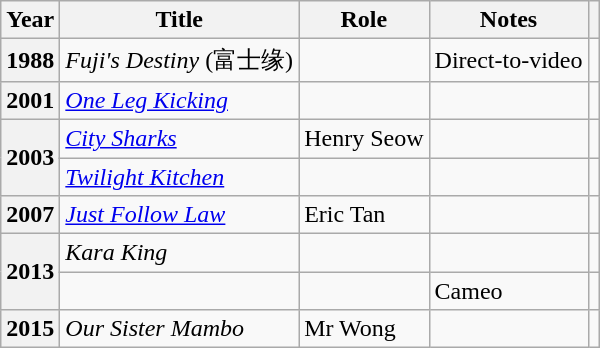<table class="wikitable sortable plainrowheaders">
<tr>
<th scope="col">Year</th>
<th scope="col">Title</th>
<th scope="col">Role</th>
<th class="unsortable" scope="col">Notes</th>
<th class="unsortable" scope="col"></th>
</tr>
<tr>
<th scope="row">1988</th>
<td><em>Fuji's Destiny</em> (富士缘)</td>
<td></td>
<td>Direct-to-video</td>
<td></td>
</tr>
<tr>
<th scope="row">2001</th>
<td><em><a href='#'>One Leg Kicking</a></em></td>
<td></td>
<td></td>
<td></td>
</tr>
<tr>
<th rowspan="2" scope="row">2003</th>
<td><em><a href='#'>City Sharks</a></em></td>
<td>Henry Seow</td>
<td></td>
<td></td>
</tr>
<tr>
<td><em><a href='#'>Twilight Kitchen</a></em></td>
<td></td>
<td></td>
<td></td>
</tr>
<tr>
<th scope="row">2007</th>
<td><em><a href='#'>Just Follow Law</a></em></td>
<td>Eric Tan</td>
<td></td>
<td></td>
</tr>
<tr>
<th rowspan="2" scope="row">2013</th>
<td><em>Kara King</em></td>
<td></td>
<td></td>
<td></td>
</tr>
<tr>
<td><em></em></td>
<td></td>
<td>Cameo</td>
<td></td>
</tr>
<tr>
<th scope="row">2015</th>
<td><em>Our Sister Mambo</em></td>
<td>Mr Wong</td>
<td></td>
<td></td>
</tr>
</table>
